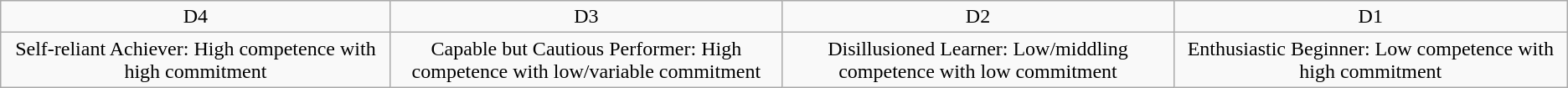<table class="wikitable">
<tr>
<td align="center">D4</td>
<td width="25%" align="center">D3</td>
<td width="25%" align="center">D2</td>
<td align="center">D1</td>
</tr>
<tr>
<td align="center">Self-reliant Achiever: High competence with high commitment</td>
<td align="center">Capable but Cautious Performer: High competence with low/variable commitment</td>
<td align="center">Disillusioned Learner: Low/middling competence with low commitment</td>
<td align="center">Enthusiastic Beginner: Low competence with high commitment</td>
</tr>
</table>
